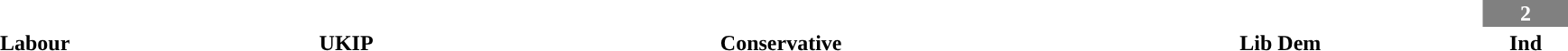<table style="width:100%; text-align:center;">
<tr style="color:white;">
<td style="background-color:"><strong>25</strong></td>
<td style="background-color:"><strong>6</strong></td>
<td style="background-color:"><strong>5</strong></td>
<td style="background-color:"><strong>3</strong></td>
<td style="background-color:gray; width:5%;"><strong>2</strong></td>
</tr>
<tr>
<td><span><strong>Labour</strong></span></td>
<td><span><strong>UKIP</strong></span></td>
<td><span><strong>Conservative</strong></span></td>
<td><span><strong>Lib Dem</strong></span></td>
<td><span><strong>Ind</strong></span></td>
</tr>
</table>
